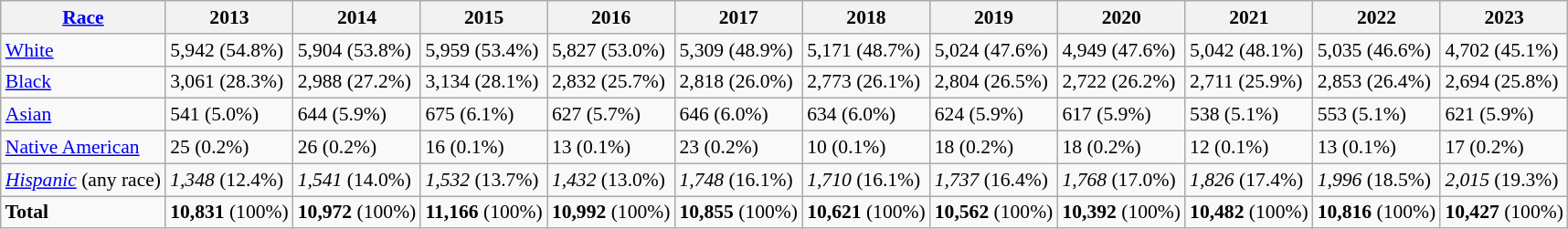<table class="wikitable sortable" style="font-size:90%">
<tr>
<th><a href='#'>Race</a></th>
<th>2013</th>
<th>2014</th>
<th>2015</th>
<th>2016</th>
<th>2017</th>
<th>2018</th>
<th>2019</th>
<th>2020</th>
<th>2021</th>
<th>2022</th>
<th>2023</th>
</tr>
<tr>
<td><a href='#'>White</a></td>
<td>5,942 (54.8%)</td>
<td>5,904 (53.8%)</td>
<td>5,959 (53.4%)</td>
<td>5,827 (53.0%)</td>
<td>5,309 (48.9%)</td>
<td>5,171 (48.7%)</td>
<td>5,024 (47.6%)</td>
<td>4,949 (47.6%)</td>
<td>5,042 (48.1%)</td>
<td>5,035 (46.6%)</td>
<td>4,702 (45.1%)</td>
</tr>
<tr>
<td><a href='#'>Black</a></td>
<td>3,061 (28.3%)</td>
<td>2,988 (27.2%)</td>
<td>3,134 (28.1%)</td>
<td>2,832 (25.7%)</td>
<td>2,818 (26.0%)</td>
<td>2,773 (26.1%)</td>
<td>2,804 (26.5%)</td>
<td>2,722 (26.2%)</td>
<td>2,711 (25.9%)</td>
<td>2,853 (26.4%)</td>
<td>2,694 (25.8%)</td>
</tr>
<tr>
<td><a href='#'>Asian</a></td>
<td>541 (5.0%)</td>
<td>644 (5.9%)</td>
<td>675 (6.1%)</td>
<td>627 (5.7%)</td>
<td>646 (6.0%)</td>
<td>634 (6.0%)</td>
<td>624 (5.9%)</td>
<td>617 (5.9%)</td>
<td>538 (5.1%)</td>
<td>553 (5.1%)</td>
<td>621 (5.9%)</td>
</tr>
<tr>
<td><a href='#'>Native American</a></td>
<td>25 (0.2%)</td>
<td>26 (0.2%)</td>
<td>16 (0.1%)</td>
<td>13 (0.1%)</td>
<td>23 (0.2%)</td>
<td>10 (0.1%)</td>
<td>18 (0.2%)</td>
<td>18 (0.2%)</td>
<td>12 (0.1%)</td>
<td>13 (0.1%)</td>
<td>17 (0.2%)</td>
</tr>
<tr>
<td><em><a href='#'>Hispanic</a></em> (any race)</td>
<td><em>1,348</em> (12.4%)</td>
<td><em>1,541</em> (14.0%)</td>
<td><em>1,532</em> (13.7%)</td>
<td><em>1,432</em> (13.0%)</td>
<td><em>1,748</em> (16.1%)</td>
<td><em>1,710</em> (16.1%)</td>
<td><em>1,737</em> (16.4%)</td>
<td><em>1,768</em> (17.0%)</td>
<td><em>1,826</em> (17.4%)</td>
<td><em>1,996</em> (18.5%)</td>
<td><em>2,015</em> (19.3%)</td>
</tr>
<tr>
<td><strong>Total</strong></td>
<td><strong>10,831</strong> (100%)</td>
<td><strong>10,972</strong> (100%)</td>
<td><strong>11,166</strong> (100%)</td>
<td><strong>10,992</strong> (100%)</td>
<td><strong>10,855</strong> (100%)</td>
<td><strong>10,621</strong> (100%)</td>
<td><strong>10,562</strong> (100%)</td>
<td><strong>10,392</strong> (100%)</td>
<td><strong>10,482</strong> (100%)</td>
<td><strong>10,816</strong> (100%)</td>
<td><strong>10,427</strong> (100%)</td>
</tr>
</table>
